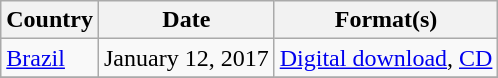<table class="wikitable">
<tr>
<th>Country</th>
<th>Date</th>
<th>Format(s)</th>
</tr>
<tr>
<td rowspan="1"><a href='#'>Brazil</a></td>
<td>January 12, 2017</td>
<td><a href='#'>Digital download</a>, <a href='#'>CD</a></td>
</tr>
<tr>
</tr>
</table>
